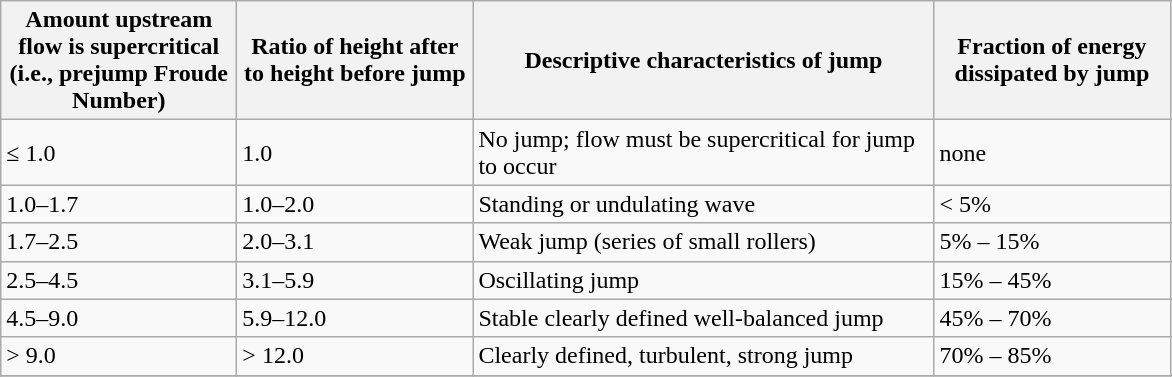<table class="wikitable">
<tr>
<th width="150">Amount upstream flow is supercritical (i.e., prejump Froude Number)</th>
<th width="150">Ratio of height after to height before jump</th>
<th width="300">Descriptive characteristics of jump</th>
<th width="150">Fraction of energy dissipated by jump</th>
</tr>
<tr>
<td>≤ 1.0</td>
<td>1.0</td>
<td>No jump; flow must be supercritical for jump to occur</td>
<td>none</td>
</tr>
<tr>
<td>1.0–1.7</td>
<td>1.0–2.0</td>
<td>Standing or undulating wave</td>
<td>< 5%</td>
</tr>
<tr>
<td>1.7–2.5</td>
<td>2.0–3.1</td>
<td>Weak jump (series of small rollers)</td>
<td>5% – 15%</td>
</tr>
<tr>
<td>2.5–4.5</td>
<td>3.1–5.9</td>
<td>Oscillating jump</td>
<td>15% – 45%</td>
</tr>
<tr>
<td>4.5–9.0</td>
<td>5.9–12.0</td>
<td>Stable clearly defined well-balanced jump</td>
<td>45% – 70%</td>
</tr>
<tr>
<td>> 9.0</td>
<td>> 12.0</td>
<td>Clearly defined, turbulent, strong jump</td>
<td>70% – 85%</td>
</tr>
<tr>
</tr>
</table>
